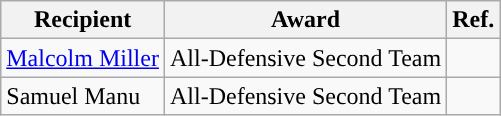<table class="wikitable">
<tr>
<th>Recipient</th>
<th>Award</th>
<th>Ref.</th>
</tr>
<tr>
<td><a href='#'>Malcolm Miller</a></td>
<td>All-Defensive Second Team</td>
<td></td>
</tr>
<tr>
<td>Samuel Manu</td>
<td>All-Defensive Second Team</td>
<td></td>
</tr>
</table>
